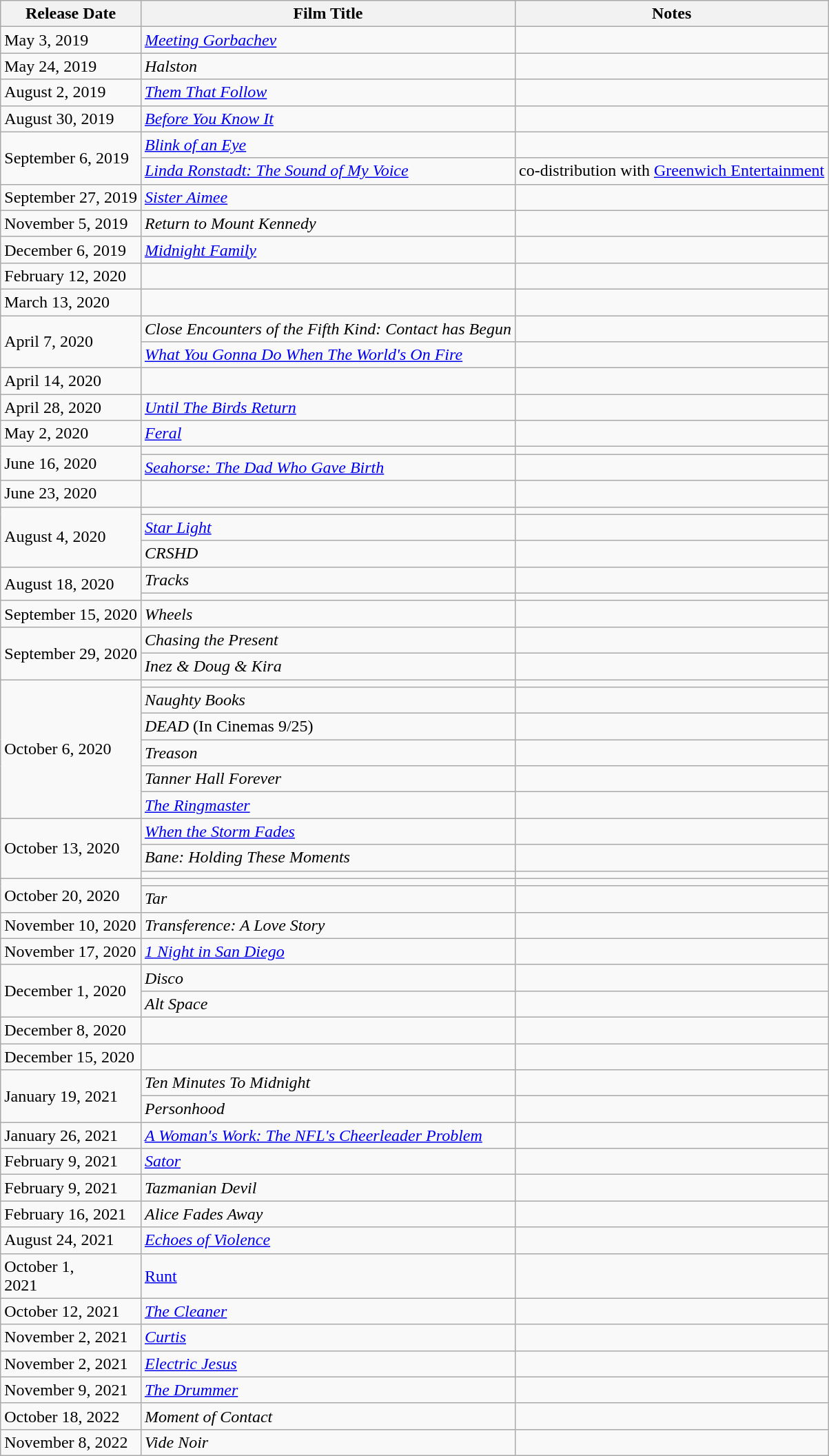<table class="wikitable sortable">
<tr>
<th>Release Date</th>
<th>Film Title</th>
<th>Notes</th>
</tr>
<tr>
<td>May 3, 2019</td>
<td><em><a href='#'>Meeting Gorbachev</a></em></td>
<td></td>
</tr>
<tr>
<td>May 24, 2019</td>
<td><em>Halston</em></td>
<td></td>
</tr>
<tr>
<td>August 2, 2019</td>
<td><em><a href='#'>Them That Follow</a></em></td>
<td></td>
</tr>
<tr>
<td>August 30, 2019</td>
<td><em><a href='#'>Before You Know It</a></em></td>
<td></td>
</tr>
<tr>
<td rowspan="2">September 6, 2019</td>
<td><em><a href='#'>Blink of an Eye</a></em></td>
<td></td>
</tr>
<tr>
<td><em><a href='#'>Linda Ronstadt: The Sound of My Voice</a></em></td>
<td>co-distribution with <a href='#'>Greenwich Entertainment</a></td>
</tr>
<tr>
<td>September 27, 2019</td>
<td><em><a href='#'>Sister Aimee</a></em></td>
<td></td>
</tr>
<tr>
<td>November 5, 2019</td>
<td><em>Return to Mount Kennedy</em></td>
<td></td>
</tr>
<tr>
<td>December 6, 2019</td>
<td><em><a href='#'>Midnight Family</a></em></td>
<td></td>
</tr>
<tr>
<td>February 12, 2020</td>
<td></td>
<td></td>
</tr>
<tr>
<td>March 13, 2020</td>
<td></td>
<td></td>
</tr>
<tr>
<td rowspan="2">April 7, 2020</td>
<td><em>Close Encounters of the Fifth Kind: Contact has Begun</em></td>
<td></td>
</tr>
<tr>
<td><em><a href='#'>What You Gonna Do When The World's On Fire</a></em></td>
<td></td>
</tr>
<tr>
<td>April 14, 2020</td>
<td></td>
<td></td>
</tr>
<tr>
<td>April 28, 2020</td>
<td><em><a href='#'>Until The Birds Return</a></em></td>
<td></td>
</tr>
<tr>
<td>May 2, 2020</td>
<td><em><a href='#'>Feral</a></em></td>
<td></td>
</tr>
<tr>
<td rowspan="2">June 16, 2020</td>
<td></td>
<td></td>
</tr>
<tr>
<td><em><a href='#'>Seahorse: The Dad Who Gave Birth</a></em></td>
<td></td>
</tr>
<tr>
<td>June 23, 2020</td>
<td></td>
<td></td>
</tr>
<tr>
<td rowspan="3">August 4, 2020</td>
<td></td>
<td></td>
</tr>
<tr>
<td><em><a href='#'>Star Light</a></em></td>
<td></td>
</tr>
<tr>
<td><em>CRSHD</em></td>
<td></td>
</tr>
<tr>
<td rowspan="2">August 18, 2020</td>
<td><em>Tracks</em></td>
<td></td>
</tr>
<tr>
<td></td>
<td></td>
</tr>
<tr>
<td>September 15, 2020</td>
<td><em>Wheels</em></td>
<td></td>
</tr>
<tr>
<td rowspan="2">September 29, 2020</td>
<td><em>Chasing the Present</em></td>
<td></td>
</tr>
<tr>
<td><em>Inez & Doug & Kira</em></td>
<td></td>
</tr>
<tr>
<td rowspan="6">October 6, 2020</td>
<td></td>
<td></td>
</tr>
<tr>
<td><em>Naughty Books</em></td>
<td></td>
</tr>
<tr>
<td><em>DEAD</em> (In Cinemas 9/25)</td>
<td></td>
</tr>
<tr>
<td><em>Treason</em></td>
<td></td>
</tr>
<tr>
<td><em>Tanner Hall Forever</em></td>
<td></td>
</tr>
<tr>
<td><em><a href='#'>The Ringmaster</a></em></td>
<td></td>
</tr>
<tr>
<td rowspan="3">October 13, 2020</td>
<td><em><a href='#'>When the Storm Fades</a></em></td>
<td></td>
</tr>
<tr>
<td><em>Bane: Holding These Moments</em></td>
<td></td>
</tr>
<tr>
<td></td>
<td></td>
</tr>
<tr>
<td rowspan="2">October 20, 2020</td>
<td></td>
<td></td>
</tr>
<tr>
<td><em>Tar</em></td>
<td></td>
</tr>
<tr>
<td>November 10, 2020</td>
<td><em>Transference: A Love Story</em></td>
<td></td>
</tr>
<tr>
<td>November 17, 2020</td>
<td><em><a href='#'>1 Night in San Diego</a></em></td>
<td></td>
</tr>
<tr>
<td rowspan="2">December 1, 2020</td>
<td><em>Disco</em></td>
<td></td>
</tr>
<tr>
<td><em>Alt Space</em></td>
<td></td>
</tr>
<tr>
<td>December 8, 2020</td>
<td></td>
<td></td>
</tr>
<tr>
<td>December 15, 2020</td>
<td></td>
<td></td>
</tr>
<tr>
<td rowspan="2">January 19, 2021</td>
<td><em>Ten Minutes To Midnight</em></td>
<td></td>
</tr>
<tr>
<td><em>Personhood</em></td>
<td></td>
</tr>
<tr>
<td>January 26, 2021</td>
<td><em><a href='#'>A Woman's Work: The NFL's Cheerleader Problem</a></em></td>
<td></td>
</tr>
<tr>
<td>February 9, 2021</td>
<td><em><a href='#'>Sator</a></em></td>
<td></td>
</tr>
<tr>
<td>February 9, 2021</td>
<td><em>Tazmanian Devil</em></td>
<td></td>
</tr>
<tr>
<td>February 16, 2021</td>
<td><em>Alice Fades Away</em></td>
<td></td>
</tr>
<tr>
<td>August 24, 2021</td>
<td><em><a href='#'>Echoes of Violence</a></em></td>
<td></td>
</tr>
<tr>
<td>October 1,<br>2021</td>
<td><a href='#'>Runt</a></td>
<td></td>
</tr>
<tr>
<td>October 12, 2021</td>
<td><em><a href='#'>The Cleaner</a></em></td>
<td></td>
</tr>
<tr>
<td>November 2, 2021</td>
<td><em><a href='#'>Curtis</a></em></td>
<td></td>
</tr>
<tr>
<td>November 2, 2021</td>
<td><em><a href='#'>Electric Jesus</a></em></td>
<td></td>
</tr>
<tr>
<td>November 9, 2021</td>
<td><em><a href='#'>The Drummer</a></em></td>
<td></td>
</tr>
<tr>
<td>October 18, 2022</td>
<td><em>Moment of Contact</em></td>
<td></td>
</tr>
<tr>
<td>November 8, 2022</td>
<td><em>Vide Noir</em></td>
<td></td>
</tr>
</table>
